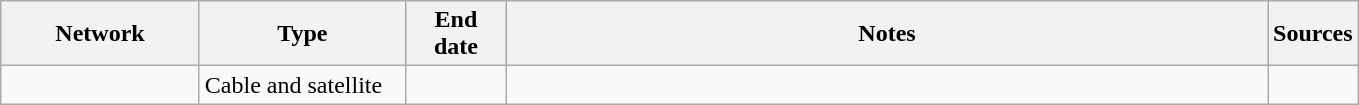<table class="wikitable">
<tr>
<th style="text-align:center; width:125px">Network</th>
<th style="text-align:center; width:130px">Type</th>
<th style="text-align:center; width:60px">End date</th>
<th style="text-align:center; width:500px">Notes</th>
<th style="text-align:center; width:30px">Sources</th>
</tr>
<tr>
<td><a href='#'></a></td>
<td>Cable and satellite</td>
<td></td>
<td></td>
<td></td>
</tr>
</table>
